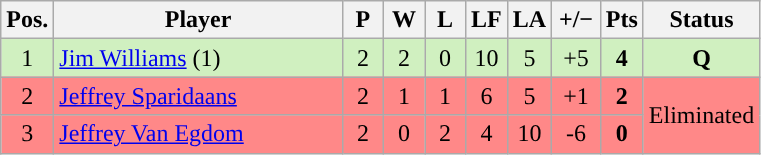<table class="wikitable" style="text-align:center; margin: 1em auto 1em auto, align:left">
<tr>
<th width=20>Pos.</th>
<th width=185>Player</th>
<th width=20>P</th>
<th width=20>W</th>
<th width=20>L</th>
<th width=20>LF</th>
<th width=20>LA</th>
<th width=25>+/−</th>
<th width=20>Pts</th>
<th width=70>Status</th>
</tr>
<tr style="background:#D0F0C0;">
<td>1</td>
<td align=left> <a href='#'>Jim Williams</a> (1)</td>
<td>2</td>
<td>2</td>
<td>0</td>
<td>10</td>
<td>5</td>
<td>+5</td>
<td><strong>4</strong></td>
<td rowspan=1><strong>Q</strong></td>
</tr>
<tr style="background:#FF8888;">
<td>2</td>
<td align=left> <a href='#'>Jeffrey Sparidaans</a></td>
<td>2</td>
<td>1</td>
<td>1</td>
<td>6</td>
<td>5</td>
<td>+1</td>
<td><strong>2</strong></td>
<td rowspan=2>Eliminated</td>
</tr>
<tr style="background:#FF8888;">
<td>3</td>
<td align=left> <a href='#'>Jeffrey Van Egdom</a></td>
<td>2</td>
<td>0</td>
<td>2</td>
<td>4</td>
<td>10</td>
<td>-6</td>
<td><strong>0</strong></td>
</tr>
</table>
